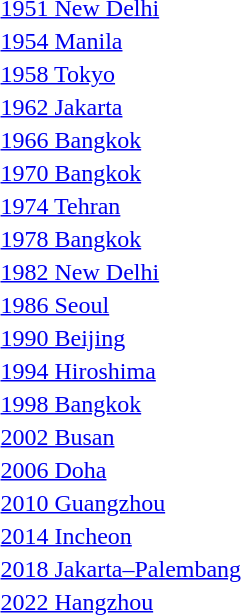<table>
<tr>
<td><a href='#'>1951 New Delhi</a></td>
<td></td>
<td></td>
<td></td>
</tr>
<tr>
<td><a href='#'>1954 Manila</a></td>
<td></td>
<td></td>
<td></td>
</tr>
<tr>
<td><a href='#'>1958 Tokyo</a></td>
<td></td>
<td></td>
<td></td>
</tr>
<tr>
<td><a href='#'>1962 Jakarta</a></td>
<td></td>
<td></td>
<td></td>
</tr>
<tr>
<td><a href='#'>1966 Bangkok</a></td>
<td></td>
<td></td>
<td></td>
</tr>
<tr>
<td><a href='#'>1970 Bangkok</a></td>
<td></td>
<td></td>
<td></td>
</tr>
<tr>
<td><a href='#'>1974 Tehran</a></td>
<td></td>
<td></td>
<td></td>
</tr>
<tr>
<td><a href='#'>1978 Bangkok</a></td>
<td></td>
<td></td>
<td></td>
</tr>
<tr>
<td><a href='#'>1982 New Delhi</a></td>
<td></td>
<td></td>
<td></td>
</tr>
<tr>
<td><a href='#'>1986 Seoul</a></td>
<td></td>
<td></td>
<td></td>
</tr>
<tr>
<td><a href='#'>1990 Beijing</a></td>
<td></td>
<td></td>
<td></td>
</tr>
<tr>
<td><a href='#'>1994 Hiroshima</a></td>
<td></td>
<td></td>
<td></td>
</tr>
<tr>
<td><a href='#'>1998 Bangkok</a></td>
<td></td>
<td></td>
<td></td>
</tr>
<tr>
<td><a href='#'>2002 Busan</a></td>
<td></td>
<td></td>
<td></td>
</tr>
<tr>
<td><a href='#'>2006 Doha</a></td>
<td></td>
<td></td>
<td></td>
</tr>
<tr>
<td><a href='#'>2010 Guangzhou</a></td>
<td></td>
<td></td>
<td></td>
</tr>
<tr>
<td><a href='#'>2014 Incheon</a></td>
<td></td>
<td></td>
<td></td>
</tr>
<tr>
<td><a href='#'>2018 Jakarta–Palembang</a></td>
<td></td>
<td></td>
<td></td>
</tr>
<tr>
<td><a href='#'>2022 Hangzhou</a></td>
<td></td>
<td></td>
<td></td>
</tr>
</table>
